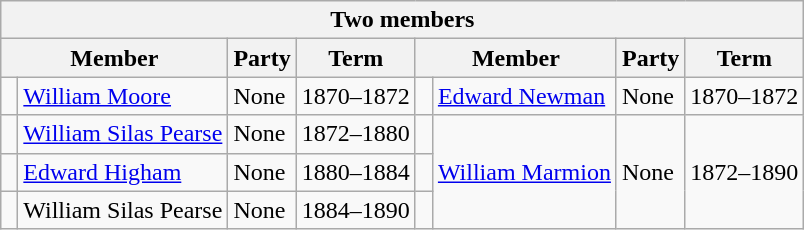<table class="wikitable">
<tr>
<th colspan="8">Two members</th>
</tr>
<tr>
<th colspan="2">Member</th>
<th>Party</th>
<th>Term</th>
<th colspan="2">Member</th>
<th>Party</th>
<th>Term</th>
</tr>
<tr>
<td> </td>
<td><a href='#'>William Moore</a></td>
<td>None</td>
<td>1870–1872</td>
<td> </td>
<td><a href='#'>Edward Newman</a></td>
<td>None</td>
<td>1870–1872</td>
</tr>
<tr>
<td> </td>
<td><a href='#'>William Silas Pearse</a></td>
<td>None</td>
<td>1872–1880</td>
<td> </td>
<td rowspan="3"><a href='#'>William Marmion</a></td>
<td rowspan="3">None</td>
<td rowspan="3">1872–1890</td>
</tr>
<tr>
<td> </td>
<td><a href='#'>Edward Higham</a></td>
<td>None</td>
<td>1880–1884</td>
<td> </td>
</tr>
<tr>
<td> </td>
<td>William Silas Pearse</td>
<td>None</td>
<td>1884–1890</td>
<td> </td>
</tr>
</table>
